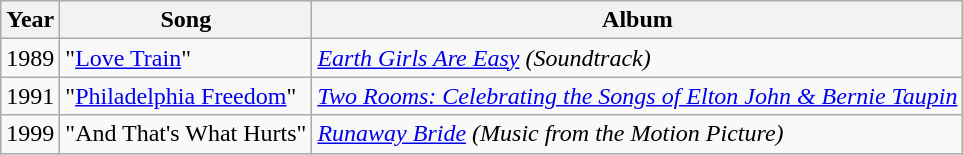<table class="wikitable">
<tr>
<th>Year</th>
<th>Song</th>
<th>Album</th>
</tr>
<tr>
<td>1989</td>
<td>"<a href='#'>Love Train</a>"</td>
<td><em><a href='#'>Earth Girls Are Easy</a> (Soundtrack)</em></td>
</tr>
<tr>
<td>1991</td>
<td>"<a href='#'>Philadelphia Freedom</a>"</td>
<td><em><a href='#'>Two Rooms: Celebrating the Songs of Elton John & Bernie Taupin</a></em></td>
</tr>
<tr>
<td>1999</td>
<td>"And That's What Hurts"</td>
<td><em><a href='#'>Runaway Bride</a> (Music from the Motion Picture)</em></td>
</tr>
</table>
